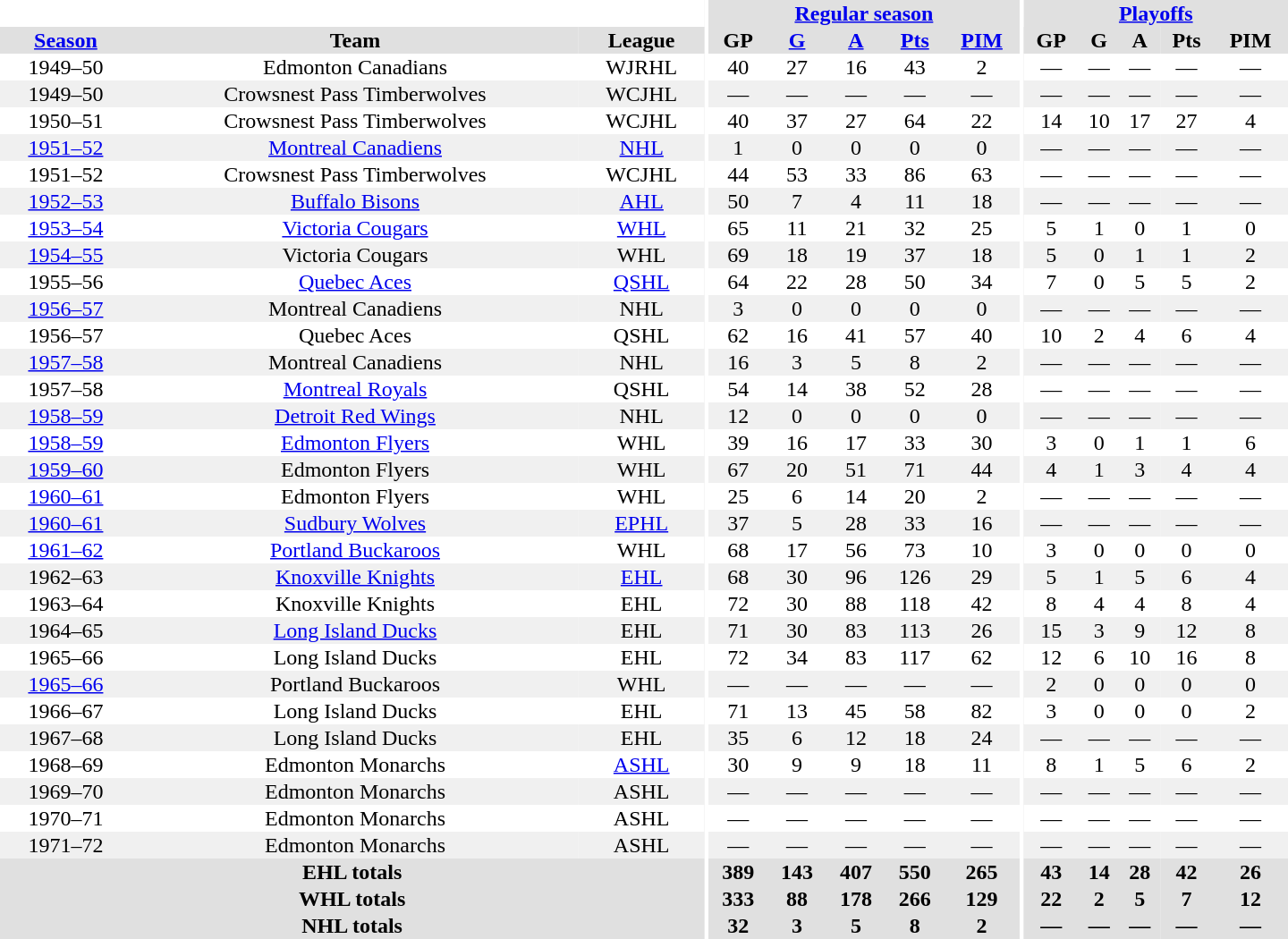<table border="0" cellpadding="1" cellspacing="0" style="text-align:center; width:60em">
<tr bgcolor="#e0e0e0">
<th colspan="3" bgcolor="#ffffff"></th>
<th rowspan="100" bgcolor="#ffffff"></th>
<th colspan="5"><a href='#'>Regular season</a></th>
<th rowspan="100" bgcolor="#ffffff"></th>
<th colspan="5"><a href='#'>Playoffs</a></th>
</tr>
<tr bgcolor="#e0e0e0">
<th><a href='#'>Season</a></th>
<th>Team</th>
<th>League</th>
<th>GP</th>
<th><a href='#'>G</a></th>
<th><a href='#'>A</a></th>
<th><a href='#'>Pts</a></th>
<th><a href='#'>PIM</a></th>
<th>GP</th>
<th>G</th>
<th>A</th>
<th>Pts</th>
<th>PIM</th>
</tr>
<tr>
<td>1949–50</td>
<td>Edmonton Canadians</td>
<td>WJRHL</td>
<td>40</td>
<td>27</td>
<td>16</td>
<td>43</td>
<td>2</td>
<td>—</td>
<td>—</td>
<td>—</td>
<td>—</td>
<td>—</td>
</tr>
<tr bgcolor="#f0f0f0">
<td>1949–50</td>
<td>Crowsnest Pass Timberwolves</td>
<td>WCJHL</td>
<td>—</td>
<td>—</td>
<td>—</td>
<td>—</td>
<td>—</td>
<td>—</td>
<td>—</td>
<td>—</td>
<td>—</td>
<td>—</td>
</tr>
<tr>
<td>1950–51</td>
<td>Crowsnest Pass Timberwolves</td>
<td>WCJHL</td>
<td>40</td>
<td>37</td>
<td>27</td>
<td>64</td>
<td>22</td>
<td>14</td>
<td>10</td>
<td>17</td>
<td>27</td>
<td>4</td>
</tr>
<tr bgcolor="#f0f0f0">
<td><a href='#'>1951–52</a></td>
<td><a href='#'>Montreal Canadiens</a></td>
<td><a href='#'>NHL</a></td>
<td>1</td>
<td>0</td>
<td>0</td>
<td>0</td>
<td>0</td>
<td>—</td>
<td>—</td>
<td>—</td>
<td>—</td>
<td>—</td>
</tr>
<tr>
<td>1951–52</td>
<td>Crowsnest Pass Timberwolves</td>
<td>WCJHL</td>
<td>44</td>
<td>53</td>
<td>33</td>
<td>86</td>
<td>63</td>
<td>—</td>
<td>—</td>
<td>—</td>
<td>—</td>
<td>—</td>
</tr>
<tr bgcolor="#f0f0f0">
<td><a href='#'>1952–53</a></td>
<td><a href='#'>Buffalo Bisons</a></td>
<td><a href='#'>AHL</a></td>
<td>50</td>
<td>7</td>
<td>4</td>
<td>11</td>
<td>18</td>
<td>—</td>
<td>—</td>
<td>—</td>
<td>—</td>
<td>—</td>
</tr>
<tr>
<td><a href='#'>1953–54</a></td>
<td><a href='#'>Victoria Cougars</a></td>
<td><a href='#'>WHL</a></td>
<td>65</td>
<td>11</td>
<td>21</td>
<td>32</td>
<td>25</td>
<td>5</td>
<td>1</td>
<td>0</td>
<td>1</td>
<td>0</td>
</tr>
<tr bgcolor="#f0f0f0">
<td><a href='#'>1954–55</a></td>
<td>Victoria Cougars</td>
<td>WHL</td>
<td>69</td>
<td>18</td>
<td>19</td>
<td>37</td>
<td>18</td>
<td>5</td>
<td>0</td>
<td>1</td>
<td>1</td>
<td>2</td>
</tr>
<tr>
<td>1955–56</td>
<td><a href='#'>Quebec Aces</a></td>
<td><a href='#'>QSHL</a></td>
<td>64</td>
<td>22</td>
<td>28</td>
<td>50</td>
<td>34</td>
<td>7</td>
<td>0</td>
<td>5</td>
<td>5</td>
<td>2</td>
</tr>
<tr bgcolor="#f0f0f0">
<td><a href='#'>1956–57</a></td>
<td>Montreal Canadiens</td>
<td>NHL</td>
<td>3</td>
<td>0</td>
<td>0</td>
<td>0</td>
<td>0</td>
<td>—</td>
<td>—</td>
<td>—</td>
<td>—</td>
<td>—</td>
</tr>
<tr>
<td>1956–57</td>
<td>Quebec Aces</td>
<td>QSHL</td>
<td>62</td>
<td>16</td>
<td>41</td>
<td>57</td>
<td>40</td>
<td>10</td>
<td>2</td>
<td>4</td>
<td>6</td>
<td>4</td>
</tr>
<tr bgcolor="#f0f0f0">
<td><a href='#'>1957–58</a></td>
<td>Montreal Canadiens</td>
<td>NHL</td>
<td>16</td>
<td>3</td>
<td>5</td>
<td>8</td>
<td>2</td>
<td>—</td>
<td>—</td>
<td>—</td>
<td>—</td>
<td>—</td>
</tr>
<tr>
<td>1957–58</td>
<td><a href='#'>Montreal Royals</a></td>
<td>QSHL</td>
<td>54</td>
<td>14</td>
<td>38</td>
<td>52</td>
<td>28</td>
<td>—</td>
<td>—</td>
<td>—</td>
<td>—</td>
<td>—</td>
</tr>
<tr bgcolor="#f0f0f0">
<td><a href='#'>1958–59</a></td>
<td><a href='#'>Detroit Red Wings</a></td>
<td>NHL</td>
<td>12</td>
<td>0</td>
<td>0</td>
<td>0</td>
<td>0</td>
<td>—</td>
<td>—</td>
<td>—</td>
<td>—</td>
<td>—</td>
</tr>
<tr>
<td><a href='#'>1958–59</a></td>
<td><a href='#'>Edmonton Flyers</a></td>
<td>WHL</td>
<td>39</td>
<td>16</td>
<td>17</td>
<td>33</td>
<td>30</td>
<td>3</td>
<td>0</td>
<td>1</td>
<td>1</td>
<td>6</td>
</tr>
<tr bgcolor="#f0f0f0">
<td><a href='#'>1959–60</a></td>
<td>Edmonton Flyers</td>
<td>WHL</td>
<td>67</td>
<td>20</td>
<td>51</td>
<td>71</td>
<td>44</td>
<td>4</td>
<td>1</td>
<td>3</td>
<td>4</td>
<td>4</td>
</tr>
<tr>
<td><a href='#'>1960–61</a></td>
<td>Edmonton Flyers</td>
<td>WHL</td>
<td>25</td>
<td>6</td>
<td>14</td>
<td>20</td>
<td>2</td>
<td>—</td>
<td>—</td>
<td>—</td>
<td>—</td>
<td>—</td>
</tr>
<tr bgcolor="#f0f0f0">
<td><a href='#'>1960–61</a></td>
<td><a href='#'>Sudbury Wolves</a></td>
<td><a href='#'>EPHL</a></td>
<td>37</td>
<td>5</td>
<td>28</td>
<td>33</td>
<td>16</td>
<td>—</td>
<td>—</td>
<td>—</td>
<td>—</td>
<td>—</td>
</tr>
<tr>
<td><a href='#'>1961–62</a></td>
<td><a href='#'>Portland Buckaroos</a></td>
<td>WHL</td>
<td>68</td>
<td>17</td>
<td>56</td>
<td>73</td>
<td>10</td>
<td>3</td>
<td>0</td>
<td>0</td>
<td>0</td>
<td>0</td>
</tr>
<tr bgcolor="#f0f0f0">
<td>1962–63</td>
<td><a href='#'>Knoxville Knights</a></td>
<td><a href='#'>EHL</a></td>
<td>68</td>
<td>30</td>
<td>96</td>
<td>126</td>
<td>29</td>
<td>5</td>
<td>1</td>
<td>5</td>
<td>6</td>
<td>4</td>
</tr>
<tr>
<td>1963–64</td>
<td>Knoxville Knights</td>
<td>EHL</td>
<td>72</td>
<td>30</td>
<td>88</td>
<td>118</td>
<td>42</td>
<td>8</td>
<td>4</td>
<td>4</td>
<td>8</td>
<td>4</td>
</tr>
<tr bgcolor="#f0f0f0">
<td>1964–65</td>
<td><a href='#'>Long Island Ducks</a></td>
<td>EHL</td>
<td>71</td>
<td>30</td>
<td>83</td>
<td>113</td>
<td>26</td>
<td>15</td>
<td>3</td>
<td>9</td>
<td>12</td>
<td>8</td>
</tr>
<tr>
<td>1965–66</td>
<td>Long Island Ducks</td>
<td>EHL</td>
<td>72</td>
<td>34</td>
<td>83</td>
<td>117</td>
<td>62</td>
<td>12</td>
<td>6</td>
<td>10</td>
<td>16</td>
<td>8</td>
</tr>
<tr bgcolor="#f0f0f0">
<td><a href='#'>1965–66</a></td>
<td>Portland Buckaroos</td>
<td>WHL</td>
<td>—</td>
<td>—</td>
<td>—</td>
<td>—</td>
<td>—</td>
<td>2</td>
<td>0</td>
<td>0</td>
<td>0</td>
<td>0</td>
</tr>
<tr>
<td>1966–67</td>
<td>Long Island Ducks</td>
<td>EHL</td>
<td>71</td>
<td>13</td>
<td>45</td>
<td>58</td>
<td>82</td>
<td>3</td>
<td>0</td>
<td>0</td>
<td>0</td>
<td>2</td>
</tr>
<tr bgcolor="#f0f0f0">
<td>1967–68</td>
<td>Long Island Ducks</td>
<td>EHL</td>
<td>35</td>
<td>6</td>
<td>12</td>
<td>18</td>
<td>24</td>
<td>—</td>
<td>—</td>
<td>—</td>
<td>—</td>
<td>—</td>
</tr>
<tr>
<td>1968–69</td>
<td>Edmonton Monarchs</td>
<td><a href='#'>ASHL</a></td>
<td>30</td>
<td>9</td>
<td>9</td>
<td>18</td>
<td>11</td>
<td>8</td>
<td>1</td>
<td>5</td>
<td>6</td>
<td>2</td>
</tr>
<tr bgcolor="#f0f0f0">
<td>1969–70</td>
<td>Edmonton Monarchs</td>
<td>ASHL</td>
<td>—</td>
<td>—</td>
<td>—</td>
<td>—</td>
<td>—</td>
<td>—</td>
<td>—</td>
<td>—</td>
<td>—</td>
<td>—</td>
</tr>
<tr>
<td>1970–71</td>
<td>Edmonton Monarchs</td>
<td>ASHL</td>
<td>—</td>
<td>—</td>
<td>—</td>
<td>—</td>
<td>—</td>
<td>—</td>
<td>—</td>
<td>—</td>
<td>—</td>
<td>—</td>
</tr>
<tr bgcolor="#f0f0f0">
<td>1971–72</td>
<td>Edmonton Monarchs</td>
<td>ASHL</td>
<td>—</td>
<td>—</td>
<td>—</td>
<td>—</td>
<td>—</td>
<td>—</td>
<td>—</td>
<td>—</td>
<td>—</td>
<td>—</td>
</tr>
<tr bgcolor="#e0e0e0">
<th colspan="3">EHL totals</th>
<th>389</th>
<th>143</th>
<th>407</th>
<th>550</th>
<th>265</th>
<th>43</th>
<th>14</th>
<th>28</th>
<th>42</th>
<th>26</th>
</tr>
<tr bgcolor="#e0e0e0">
<th colspan="3">WHL totals</th>
<th>333</th>
<th>88</th>
<th>178</th>
<th>266</th>
<th>129</th>
<th>22</th>
<th>2</th>
<th>5</th>
<th>7</th>
<th>12</th>
</tr>
<tr bgcolor="#e0e0e0">
<th colspan="3">NHL totals</th>
<th>32</th>
<th>3</th>
<th>5</th>
<th>8</th>
<th>2</th>
<th>—</th>
<th>—</th>
<th>—</th>
<th>—</th>
<th>—</th>
</tr>
</table>
